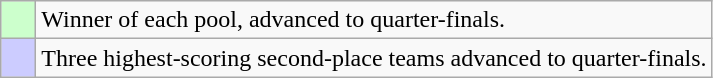<table class="wikitable">
<tr>
<td bgcolor="#ccffcc">    </td>
<td>Winner of each pool, advanced to quarter-finals.</td>
</tr>
<tr>
<td bgcolor="#ccccff">    </td>
<td>Three highest-scoring second-place teams advanced to quarter-finals.</td>
</tr>
</table>
